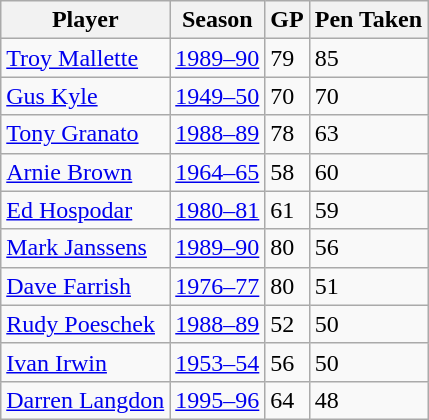<table class="wikitable">
<tr>
<th>Player</th>
<th>Season</th>
<th>GP</th>
<th>Pen Taken</th>
</tr>
<tr>
<td><a href='#'>Troy Mallette</a></td>
<td><a href='#'>1989–90</a></td>
<td>79</td>
<td>85</td>
</tr>
<tr>
<td><a href='#'>Gus Kyle</a></td>
<td><a href='#'>1949–50</a></td>
<td>70</td>
<td>70</td>
</tr>
<tr>
<td><a href='#'>Tony Granato</a></td>
<td><a href='#'>1988–89</a></td>
<td>78</td>
<td>63</td>
</tr>
<tr>
<td><a href='#'>Arnie Brown</a></td>
<td><a href='#'>1964–65</a></td>
<td>58</td>
<td>60</td>
</tr>
<tr>
<td><a href='#'>Ed Hospodar</a></td>
<td><a href='#'>1980–81</a></td>
<td>61</td>
<td>59</td>
</tr>
<tr>
<td><a href='#'>Mark Janssens</a></td>
<td><a href='#'>1989–90</a></td>
<td>80</td>
<td>56</td>
</tr>
<tr>
<td><a href='#'>Dave Farrish</a></td>
<td><a href='#'>1976–77</a></td>
<td>80</td>
<td>51</td>
</tr>
<tr>
<td><a href='#'>Rudy Poeschek</a></td>
<td><a href='#'>1988–89</a></td>
<td>52</td>
<td>50</td>
</tr>
<tr>
<td><a href='#'>Ivan Irwin</a></td>
<td><a href='#'>1953–54</a></td>
<td>56</td>
<td>50</td>
</tr>
<tr>
<td><a href='#'>Darren Langdon</a></td>
<td><a href='#'>1995–96</a></td>
<td>64</td>
<td>48</td>
</tr>
</table>
